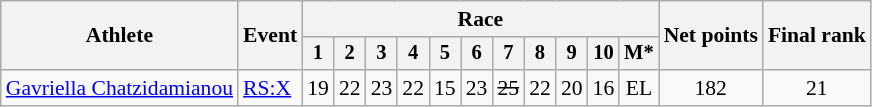<table class="wikitable" style="font-size:90%">
<tr>
<th rowspan=2>Athlete</th>
<th rowspan=2>Event</th>
<th colspan=11>Race</th>
<th rowspan=2>Net points</th>
<th rowspan=2>Final rank</th>
</tr>
<tr style="font-size:95%">
<th>1</th>
<th>2</th>
<th>3</th>
<th>4</th>
<th>5</th>
<th>6</th>
<th>7</th>
<th>8</th>
<th>9</th>
<th>10</th>
<th>M*</th>
</tr>
<tr align=center>
<td align=left><a href='#'>Gavriella Chatzidamianou</a></td>
<td align=left><a href='#'>RS:X</a></td>
<td>19</td>
<td>22</td>
<td>23</td>
<td>22</td>
<td>15</td>
<td>23</td>
<td><s>25</s></td>
<td>22</td>
<td>20</td>
<td>16</td>
<td>EL</td>
<td>182</td>
<td>21</td>
</tr>
</table>
